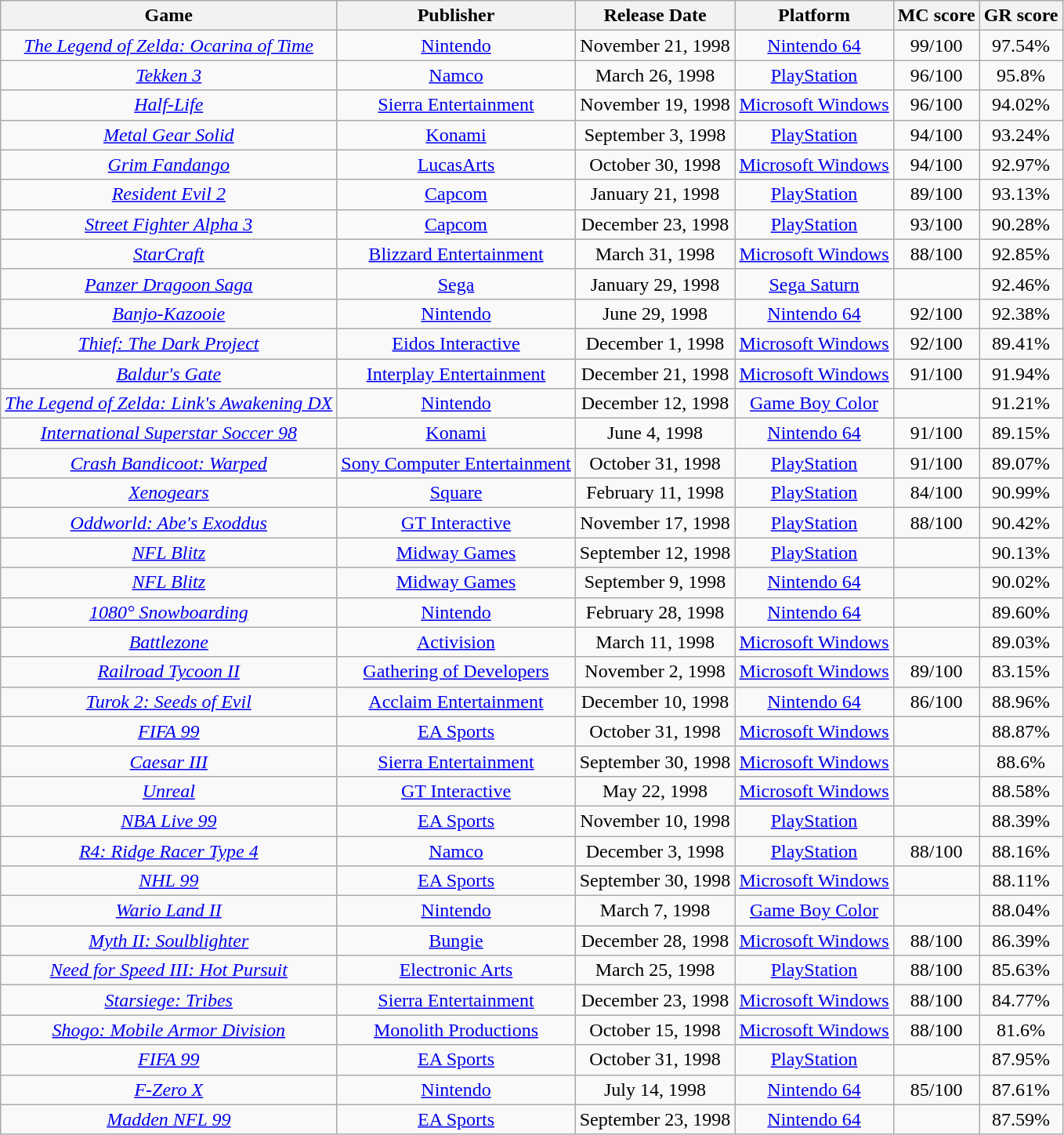<table class="wikitable sortable" style="text-align:center;">
<tr>
<th scope="col">Game</th>
<th scope="col">Publisher</th>
<th scope="col">Release Date</th>
<th scope="col">Platform</th>
<th scope="col">MC score</th>
<th scope="col">GR score</th>
</tr>
<tr>
<td><em><a href='#'>The Legend of Zelda: Ocarina of Time</a></em></td>
<td><a href='#'>Nintendo</a></td>
<td>November 21, 1998</td>
<td><a href='#'>Nintendo 64</a></td>
<td>99/100</td>
<td>97.54%</td>
</tr>
<tr>
<td><em><a href='#'>Tekken 3</a></em></td>
<td><a href='#'>Namco</a></td>
<td>March 26, 1998</td>
<td><a href='#'>PlayStation</a></td>
<td>96/100</td>
<td>95.8%</td>
</tr>
<tr>
<td><em><a href='#'>Half-Life</a></em></td>
<td><a href='#'>Sierra Entertainment</a></td>
<td>November 19, 1998</td>
<td><a href='#'>Microsoft Windows</a></td>
<td>96/100</td>
<td>94.02%</td>
</tr>
<tr>
<td><em><a href='#'>Metal Gear Solid</a></em></td>
<td><a href='#'>Konami</a></td>
<td>September 3, 1998</td>
<td><a href='#'>PlayStation</a></td>
<td>94/100</td>
<td>93.24%</td>
</tr>
<tr>
<td><em><a href='#'>Grim Fandango</a></em></td>
<td><a href='#'>LucasArts</a></td>
<td>October 30, 1998</td>
<td><a href='#'>Microsoft Windows</a></td>
<td>94/100</td>
<td>92.97%</td>
</tr>
<tr>
<td><em><a href='#'>Resident Evil 2</a></em></td>
<td><a href='#'>Capcom</a></td>
<td>January 21, 1998</td>
<td><a href='#'>PlayStation</a></td>
<td>89/100</td>
<td>93.13%</td>
</tr>
<tr>
<td><em><a href='#'>Street Fighter Alpha 3</a></em></td>
<td><a href='#'>Capcom</a></td>
<td>December 23, 1998</td>
<td><a href='#'>PlayStation</a></td>
<td>93/100</td>
<td>90.28%</td>
</tr>
<tr>
<td><em><a href='#'>StarCraft</a></em></td>
<td><a href='#'>Blizzard Entertainment</a></td>
<td>March 31, 1998</td>
<td><a href='#'>Microsoft Windows</a></td>
<td>88/100</td>
<td>92.85%</td>
</tr>
<tr>
<td><em><a href='#'>Panzer Dragoon Saga</a></em></td>
<td><a href='#'>Sega</a></td>
<td>January 29, 1998</td>
<td><a href='#'>Sega Saturn</a></td>
<td></td>
<td>92.46%</td>
</tr>
<tr>
<td><em><a href='#'>Banjo-Kazooie</a></em></td>
<td><a href='#'>Nintendo</a></td>
<td>June 29, 1998</td>
<td><a href='#'>Nintendo 64</a></td>
<td>92/100</td>
<td>92.38%</td>
</tr>
<tr>
<td><em><a href='#'>Thief: The Dark Project</a></em></td>
<td><a href='#'>Eidos Interactive</a></td>
<td>December 1, 1998</td>
<td><a href='#'>Microsoft Windows</a></td>
<td>92/100</td>
<td>89.41%</td>
</tr>
<tr>
<td><em><a href='#'>Baldur's Gate</a></em></td>
<td><a href='#'>Interplay Entertainment</a></td>
<td>December 21, 1998</td>
<td><a href='#'>Microsoft Windows</a></td>
<td>91/100</td>
<td>91.94%</td>
</tr>
<tr>
<td><em><a href='#'>The Legend of Zelda: Link's Awakening DX</a></em></td>
<td><a href='#'>Nintendo</a></td>
<td>December 12, 1998</td>
<td><a href='#'>Game Boy Color</a></td>
<td></td>
<td>91.21%</td>
</tr>
<tr>
<td><em><a href='#'>International Superstar Soccer 98</a></em></td>
<td><a href='#'>Konami</a></td>
<td>June 4, 1998</td>
<td><a href='#'>Nintendo 64</a></td>
<td>91/100</td>
<td>89.15%</td>
</tr>
<tr>
<td><em><a href='#'>Crash Bandicoot: Warped</a></em></td>
<td><a href='#'>Sony Computer Entertainment</a></td>
<td>October 31, 1998</td>
<td><a href='#'>PlayStation</a></td>
<td>91/100</td>
<td>89.07%</td>
</tr>
<tr>
<td><em><a href='#'>Xenogears</a></em></td>
<td><a href='#'>Square</a></td>
<td>February 11, 1998</td>
<td><a href='#'>PlayStation</a></td>
<td>84/100</td>
<td>90.99%</td>
</tr>
<tr>
<td><em><a href='#'>Oddworld: Abe's Exoddus</a></em></td>
<td><a href='#'>GT Interactive</a></td>
<td>November 17, 1998</td>
<td><a href='#'>PlayStation</a></td>
<td>88/100</td>
<td>90.42%</td>
</tr>
<tr>
<td><em><a href='#'>NFL Blitz</a></em></td>
<td><a href='#'>Midway Games</a></td>
<td>September 12, 1998</td>
<td><a href='#'>PlayStation</a></td>
<td></td>
<td>90.13%</td>
</tr>
<tr>
<td><em><a href='#'>NFL Blitz</a></em></td>
<td><a href='#'>Midway Games</a></td>
<td>September 9, 1998</td>
<td><a href='#'>Nintendo 64</a></td>
<td></td>
<td>90.02%</td>
</tr>
<tr>
<td><em><a href='#'>1080° Snowboarding</a></em></td>
<td><a href='#'>Nintendo</a></td>
<td>February 28, 1998</td>
<td><a href='#'>Nintendo 64</a></td>
<td></td>
<td>89.60%</td>
</tr>
<tr>
<td><em><a href='#'>Battlezone</a></em></td>
<td><a href='#'>Activision</a></td>
<td>March 11, 1998</td>
<td><a href='#'>Microsoft Windows</a></td>
<td></td>
<td>89.03%</td>
</tr>
<tr>
<td><em><a href='#'>Railroad Tycoon II</a></em></td>
<td><a href='#'>Gathering of Developers</a></td>
<td>November 2, 1998</td>
<td><a href='#'>Microsoft Windows</a></td>
<td>89/100</td>
<td>83.15%</td>
</tr>
<tr>
<td><em><a href='#'>Turok 2: Seeds of Evil</a></em></td>
<td><a href='#'>Acclaim Entertainment</a></td>
<td>December 10, 1998</td>
<td><a href='#'>Nintendo 64</a></td>
<td>86/100</td>
<td>88.96%</td>
</tr>
<tr>
<td><em><a href='#'>FIFA 99</a></em></td>
<td><a href='#'>EA Sports</a></td>
<td>October 31, 1998</td>
<td><a href='#'>Microsoft Windows</a></td>
<td></td>
<td>88.87%</td>
</tr>
<tr>
<td><em><a href='#'>Caesar III</a></em></td>
<td><a href='#'>Sierra Entertainment</a></td>
<td>September 30, 1998</td>
<td><a href='#'>Microsoft Windows</a></td>
<td></td>
<td>88.6%</td>
</tr>
<tr>
<td><em><a href='#'>Unreal</a></em></td>
<td><a href='#'>GT Interactive</a></td>
<td>May 22, 1998</td>
<td><a href='#'>Microsoft Windows</a></td>
<td></td>
<td>88.58%</td>
</tr>
<tr>
<td><em><a href='#'>NBA Live 99</a></em></td>
<td><a href='#'>EA Sports</a></td>
<td>November 10, 1998</td>
<td><a href='#'>PlayStation</a></td>
<td></td>
<td>88.39%</td>
</tr>
<tr>
<td><em><a href='#'>R4: Ridge Racer Type 4</a></em></td>
<td><a href='#'>Namco</a></td>
<td>December 3, 1998</td>
<td><a href='#'>PlayStation</a></td>
<td>88/100</td>
<td>88.16%</td>
</tr>
<tr>
<td><em><a href='#'>NHL 99</a></em></td>
<td><a href='#'>EA Sports</a></td>
<td>September 30, 1998</td>
<td><a href='#'>Microsoft Windows</a></td>
<td></td>
<td>88.11%</td>
</tr>
<tr>
<td><em><a href='#'>Wario Land II</a></em></td>
<td><a href='#'>Nintendo</a></td>
<td>March 7, 1998</td>
<td><a href='#'>Game Boy Color</a></td>
<td></td>
<td>88.04%</td>
</tr>
<tr>
<td><em><a href='#'>Myth II: Soulblighter</a></em></td>
<td><a href='#'>Bungie</a></td>
<td>December 28, 1998</td>
<td><a href='#'>Microsoft Windows</a></td>
<td>88/100</td>
<td>86.39%</td>
</tr>
<tr>
<td><em><a href='#'>Need for Speed III: Hot Pursuit</a></em></td>
<td><a href='#'>Electronic Arts</a></td>
<td>March 25, 1998</td>
<td><a href='#'>PlayStation</a></td>
<td>88/100</td>
<td>85.63%</td>
</tr>
<tr>
<td><em><a href='#'>Starsiege: Tribes</a></em></td>
<td><a href='#'>Sierra Entertainment</a></td>
<td>December 23, 1998</td>
<td><a href='#'>Microsoft Windows</a></td>
<td>88/100</td>
<td>84.77%</td>
</tr>
<tr>
<td><em><a href='#'>Shogo: Mobile Armor Division</a></em></td>
<td><a href='#'>Monolith Productions</a></td>
<td>October 15, 1998</td>
<td><a href='#'>Microsoft Windows</a></td>
<td>88/100</td>
<td>81.6%</td>
</tr>
<tr>
<td><em><a href='#'>FIFA 99</a></em></td>
<td><a href='#'>EA Sports</a></td>
<td>October 31, 1998</td>
<td><a href='#'>PlayStation</a></td>
<td></td>
<td>87.95%</td>
</tr>
<tr>
<td><em><a href='#'>F-Zero X</a></em></td>
<td><a href='#'>Nintendo</a></td>
<td>July 14, 1998</td>
<td><a href='#'>Nintendo 64</a></td>
<td>85/100</td>
<td>87.61%</td>
</tr>
<tr>
<td><em><a href='#'>Madden NFL 99</a></em></td>
<td><a href='#'>EA Sports</a></td>
<td>September 23, 1998</td>
<td><a href='#'>Nintendo 64</a></td>
<td></td>
<td>87.59%</td>
</tr>
</table>
